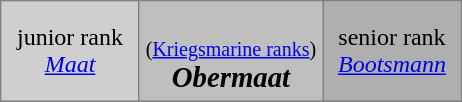<table class="toccolours" border="1" cellpadding="4" cellspacing="0" style="border-collapse: collapse; margin: 0.5em auto; clear: both;">
<tr>
<td width="30%" align="center" style="background:#cfcfcf;">junior rank<br><em><a href='#'>Maat</a></em></td>
<td width="40%" align="center" style="background:#bfbfbf;"><br><small>(<a href='#'>Kriegsmarine ranks</a>)</small><br><strong><em><span><big>Obermaat</big></span></em></strong></td>
<td width="30%" align="center" style="background:#afafaf;">senior rank<br><em><a href='#'>Bootsmann</a></em></td>
</tr>
</table>
